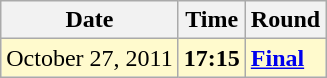<table class="wikitable">
<tr>
<th>Date</th>
<th>Time</th>
<th>Round</th>
</tr>
<tr style=background:lemonchiffon>
<td>October 27, 2011</td>
<td><strong>17:15</strong></td>
<td><strong><a href='#'>Final</a></strong></td>
</tr>
</table>
